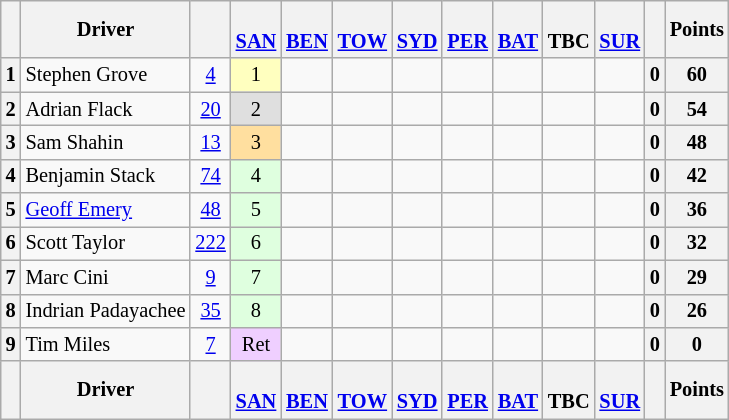<table class="wikitable" style="font-size: 85%;">
<tr>
<th></th>
<th>Driver</th>
<th></th>
<th><br><a href='#'>SAN</a></th>
<th><br><a href='#'>BEN</a></th>
<th><br><a href='#'>TOW</a></th>
<th><br><a href='#'>SYD</a></th>
<th><br><a href='#'>PER</a></th>
<th><br><a href='#'>BAT</a></th>
<th><br>TBC</th>
<th><br><a href='#'>SUR</a></th>
<th></th>
<th>Points</th>
</tr>
<tr>
<th>1</th>
<td> Stephen Grove</td>
<td align=center><a href='#'>4</a></td>
<td align=center style=background:#ffffbf>1</td>
<td align=center style=background:#></td>
<td align=center style=background:#></td>
<td align=center style=background:#></td>
<td align=center style=background:#></td>
<td align=center style=background:#></td>
<td align=center style=background:#></td>
<td align=center style=background:#></td>
<th>0</th>
<th>60</th>
</tr>
<tr>
<th>2</th>
<td> Adrian Flack</td>
<td align=center><a href='#'>20</a></td>
<td align=center style=background:#dfdfdf>2</td>
<td align=center style=background:#></td>
<td align=center style=background:#></td>
<td align=center style=background:#></td>
<td align=center style=background:#></td>
<td align=center style=background:#></td>
<td align=center style=background:#></td>
<td align=center style=background:#></td>
<th>0</th>
<th>54</th>
</tr>
<tr>
<th>3</th>
<td> Sam Shahin</td>
<td align=center><a href='#'>13</a></td>
<td align=center style=background:#ffdf9f>3</td>
<td align=center style=background:#></td>
<td align=center style=background:#></td>
<td align=center style=background:#></td>
<td align=center style=background:#></td>
<td align=center style=background:#></td>
<td align=center style=background:#></td>
<td align=center style=background:#></td>
<th>0</th>
<th>48</th>
</tr>
<tr>
<th>4</th>
<td> Benjamin Stack</td>
<td align=center><a href='#'>74</a></td>
<td align=center style=background:#dfffdf>4</td>
<td align=center style=background:#></td>
<td align=center style=background:#></td>
<td align=center style=background:#></td>
<td align=center style=background:#></td>
<td align=center style=background:#></td>
<td align=center style=background:#></td>
<td align=center style=background:#></td>
<th>0</th>
<th>42</th>
</tr>
<tr>
<th>5</th>
<td> <a href='#'>Geoff Emery</a></td>
<td align=center><a href='#'>48</a></td>
<td align=center style=background:#dfffdf>5</td>
<td align=center style=background:#></td>
<td align=center style=background:#></td>
<td align=center style=background:#></td>
<td align=center style=background:#></td>
<td align=center style=background:#></td>
<td align=center style=background:#></td>
<td align=center style=background:#></td>
<th>0</th>
<th>36</th>
</tr>
<tr>
<th>6</th>
<td> Scott Taylor</td>
<td align=center><a href='#'>222</a></td>
<td align=center style=background:#dfffdf>6</td>
<td align=center style=background:#></td>
<td align=center style=background:#></td>
<td align=center style=background:#></td>
<td align=center style=background:#></td>
<td align=center style=background:#></td>
<td align=center style=background:#></td>
<td align=center style=background:#></td>
<th>0</th>
<th>32</th>
</tr>
<tr>
<th>7</th>
<td> Marc Cini</td>
<td align=center><a href='#'>9</a></td>
<td align=center style=background:#dfffdf>7</td>
<td align=center style=background:#></td>
<td align=center style=background:#></td>
<td align=center style=background:#></td>
<td align=center style=background:#></td>
<td align=center style=background:#></td>
<td align=center style=background:#></td>
<td align=center style=background:#></td>
<th>0</th>
<th>29</th>
</tr>
<tr>
<th>8</th>
<td> Indrian Padayachee</td>
<td align=center><a href='#'>35</a></td>
<td align=center style=background:#dfffdf>8</td>
<td align=center style=background:#></td>
<td align=center style=background:#></td>
<td align=center style=background:#></td>
<td align=center style=background:#></td>
<td align=center style=background:#></td>
<td align=center style=background:#></td>
<td align=center style=background:#></td>
<th>0</th>
<th>26</th>
</tr>
<tr>
<th>9</th>
<td> Tim Miles</td>
<td align=center><a href='#'>7</a></td>
<td align=center style=background:#efcfff>Ret</td>
<td align=center style=background:#></td>
<td align=center style=background:#></td>
<td align=center style=background:#></td>
<td align=center style=background:#></td>
<td align=center style=background:#></td>
<td align=center style=background:#></td>
<td align=center style=background:#></td>
<th>0</th>
<th>0</th>
</tr>
<tr>
<th></th>
<th>Driver</th>
<th style="vertical-align:middle;background"></th>
<th><br><a href='#'>SAN</a></th>
<th><br><a href='#'>BEN</a></th>
<th><br><a href='#'>TOW</a></th>
<th><br><a href='#'>SYD</a></th>
<th><br><a href='#'>PER</a></th>
<th><br><a href='#'>BAT</a></th>
<th><br>TBC</th>
<th><br><a href='#'>SUR</a></th>
<th></th>
<th>Points</th>
</tr>
</table>
